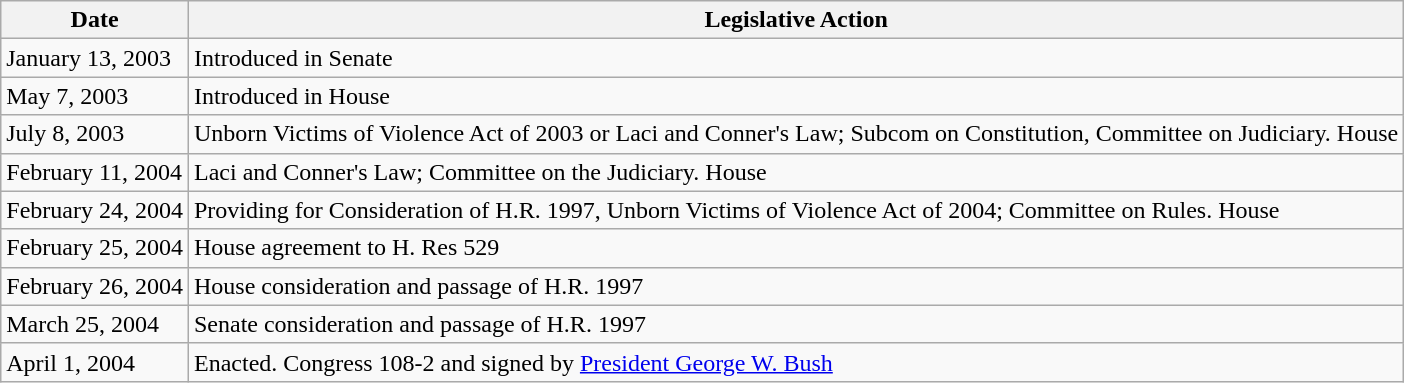<table class="wikitable">
<tr>
<th>Date</th>
<th>Legislative Action</th>
</tr>
<tr>
<td>January 13, 2003</td>
<td>Introduced in Senate</td>
</tr>
<tr>
<td>May 7, 2003</td>
<td>Introduced in House</td>
</tr>
<tr>
<td>July 8, 2003</td>
<td>Unborn Victims of Violence Act of 2003 or Laci and Conner's Law; Subcom on Constitution, Committee on Judiciary. House</td>
</tr>
<tr>
<td>February 11, 2004</td>
<td>Laci and Conner's Law; Committee on the Judiciary. House</td>
</tr>
<tr>
<td>February 24, 2004</td>
<td>Providing for Consideration of H.R. 1997, Unborn Victims of Violence Act of 2004; Committee on Rules. House</td>
</tr>
<tr>
<td>February 25, 2004</td>
<td>House agreement to H. Res 529</td>
</tr>
<tr>
<td>February 26, 2004</td>
<td>House consideration and passage of H.R. 1997</td>
</tr>
<tr>
<td>March 25, 2004</td>
<td>Senate consideration and passage of H.R. 1997</td>
</tr>
<tr>
<td>April 1, 2004</td>
<td>Enacted. Congress 108-2 and signed by <a href='#'>President George W. Bush</a></td>
</tr>
</table>
